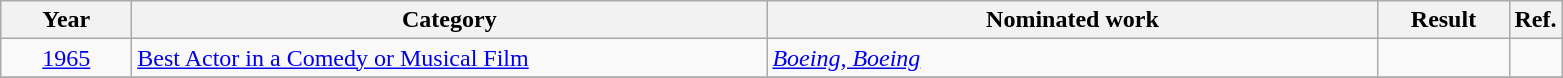<table class=wikitable>
<tr>
<th scope="col" style="width:5em;">Year</th>
<th scope="col" style="width:26em;">Category</th>
<th scope="col" style="width:25em;">Nominated work</th>
<th scope="col" style="width:5em;">Result</th>
<th>Ref.</th>
</tr>
<tr>
<td style="text-align:center;"><a href='#'>1965</a></td>
<td><a href='#'>Best Actor in a Comedy or Musical Film</a></td>
<td><em><a href='#'>Boeing, Boeing</a></em></td>
<td></td>
<td></td>
</tr>
<tr>
</tr>
</table>
